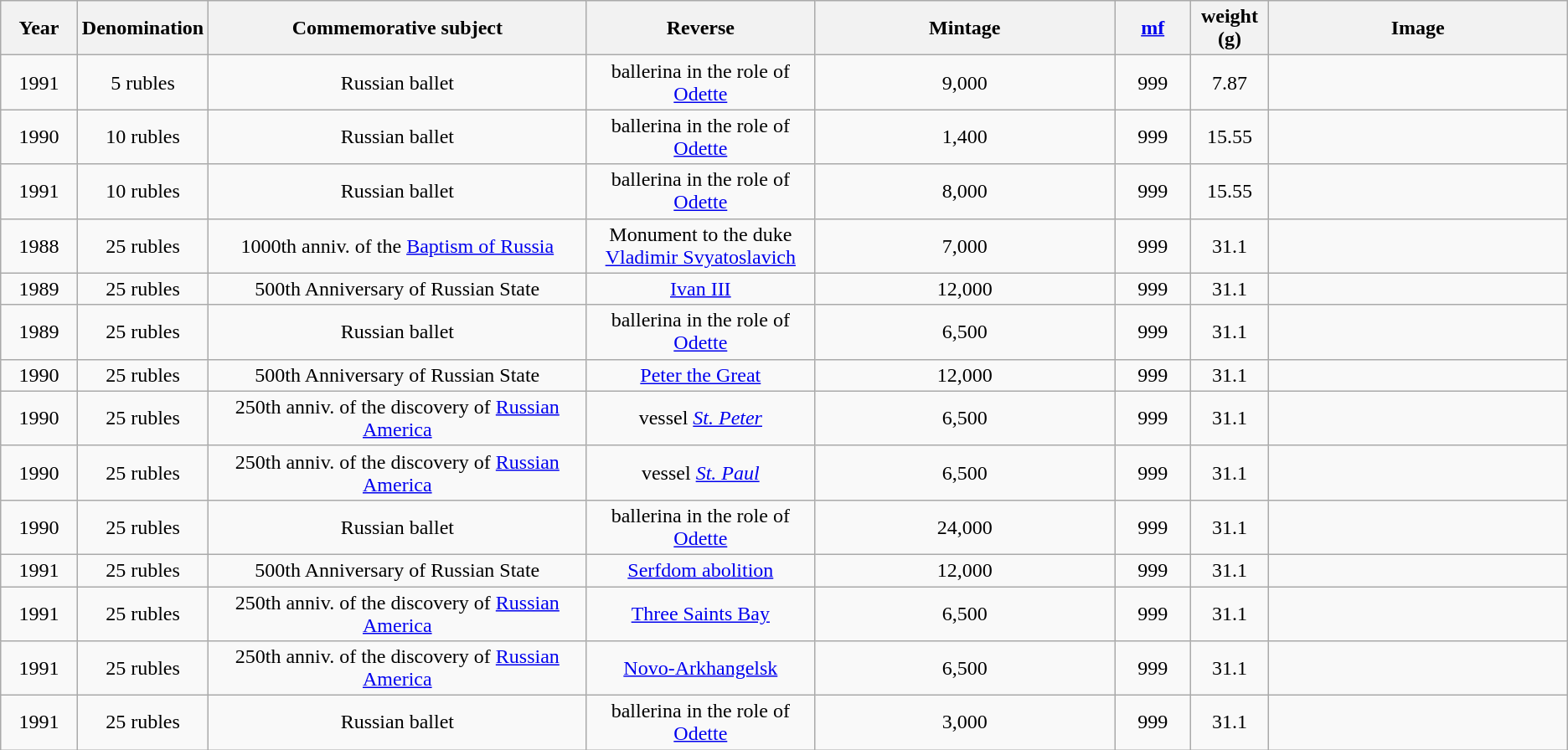<table class="wikitable sortable">
<tr>
<th width="5%">Year</th>
<th width="5%">Denomination</th>
<th width="25%">Commemorative subject</th>
<th width="15%">Reverse</th>
<th width="20%">Mintage</th>
<th width="5%"><a href='#'>mf</a></th>
<th width="5%">weight (g)</th>
<th width="40%">Image</th>
</tr>
<tr align="center">
<td>1991</td>
<td>5 rubles</td>
<td>Russian ballet</td>
<td>ballerina in the role of <a href='#'>Odette</a></td>
<td>9,000</td>
<td>999</td>
<td>7.87</td>
<td></td>
</tr>
<tr align="center">
<td>1990</td>
<td>10 rubles</td>
<td>Russian ballet</td>
<td>ballerina in the role of <a href='#'>Odette</a></td>
<td>1,400</td>
<td>999</td>
<td>15.55</td>
<td></td>
</tr>
<tr align="center">
<td>1991</td>
<td>10 rubles</td>
<td>Russian ballet</td>
<td>ballerina in the role of <a href='#'>Odette</a></td>
<td>8,000</td>
<td>999</td>
<td>15.55</td>
<td></td>
</tr>
<tr align="center">
<td>1988</td>
<td>25 rubles</td>
<td>1000th anniv. of the <a href='#'>Baptism of Russia</a></td>
<td>Monument to the duke <a href='#'>Vladimir Svyatoslavich</a></td>
<td>7,000</td>
<td>999</td>
<td>31.1</td>
<td></td>
</tr>
<tr align="center">
<td>1989</td>
<td>25 rubles</td>
<td>500th Anniversary of Russian State</td>
<td><a href='#'>Ivan III</a></td>
<td>12,000</td>
<td>999</td>
<td>31.1</td>
<td></td>
</tr>
<tr align="center">
<td>1989</td>
<td>25 rubles</td>
<td>Russian ballet</td>
<td>ballerina in the role of <a href='#'>Odette</a></td>
<td>6,500</td>
<td>999</td>
<td>31.1</td>
<td></td>
</tr>
<tr align="center">
<td>1990</td>
<td>25 rubles</td>
<td>500th Anniversary of Russian State</td>
<td><a href='#'>Peter the Great</a></td>
<td>12,000</td>
<td>999</td>
<td>31.1</td>
<td></td>
</tr>
<tr align="center">
<td>1990</td>
<td>25 rubles</td>
<td>250th anniv. of the discovery of <a href='#'>Russian America</a></td>
<td>vessel <em><a href='#'>St. Peter</a></em></td>
<td>6,500</td>
<td>999</td>
<td>31.1</td>
<td></td>
</tr>
<tr align="center">
<td>1990</td>
<td>25 rubles</td>
<td>250th anniv. of the discovery of <a href='#'>Russian America</a></td>
<td>vessel <em><a href='#'>St. Paul</a></em></td>
<td>6,500</td>
<td>999</td>
<td>31.1</td>
<td></td>
</tr>
<tr align="center">
<td>1990</td>
<td>25 rubles</td>
<td>Russian ballet</td>
<td>ballerina in the role of <a href='#'>Odette</a></td>
<td>24,000</td>
<td>999</td>
<td>31.1</td>
<td></td>
</tr>
<tr align="center">
<td>1991</td>
<td>25 rubles</td>
<td>500th Anniversary of Russian State</td>
<td><a href='#'>Serfdom abolition</a></td>
<td>12,000</td>
<td>999</td>
<td>31.1</td>
<td></td>
</tr>
<tr align="center">
<td>1991</td>
<td>25 rubles</td>
<td>250th anniv. of the discovery of <a href='#'>Russian America</a></td>
<td><a href='#'>Three Saints Bay</a></td>
<td>6,500</td>
<td>999</td>
<td>31.1</td>
<td></td>
</tr>
<tr align="center">
<td>1991</td>
<td>25 rubles</td>
<td>250th anniv. of the discovery of <a href='#'>Russian America</a></td>
<td><a href='#'>Novo-Arkhangelsk</a></td>
<td>6,500</td>
<td>999</td>
<td>31.1</td>
<td></td>
</tr>
<tr align="center">
<td>1991</td>
<td>25 rubles</td>
<td>Russian ballet</td>
<td>ballerina in the role of <a href='#'>Odette</a></td>
<td>3,000</td>
<td>999</td>
<td>31.1</td>
<td></td>
</tr>
</table>
